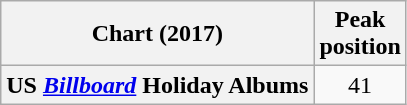<table class="wikitable sortable plainrowheaders">
<tr>
<th scope="col">Chart (2017)</th>
<th scope="col">Peak<br>position</th>
</tr>
<tr>
<th scope="row">US <a href='#'><em>Billboard</em></a> Holiday Albums</th>
<td style="text-align:center;">41</td>
</tr>
</table>
